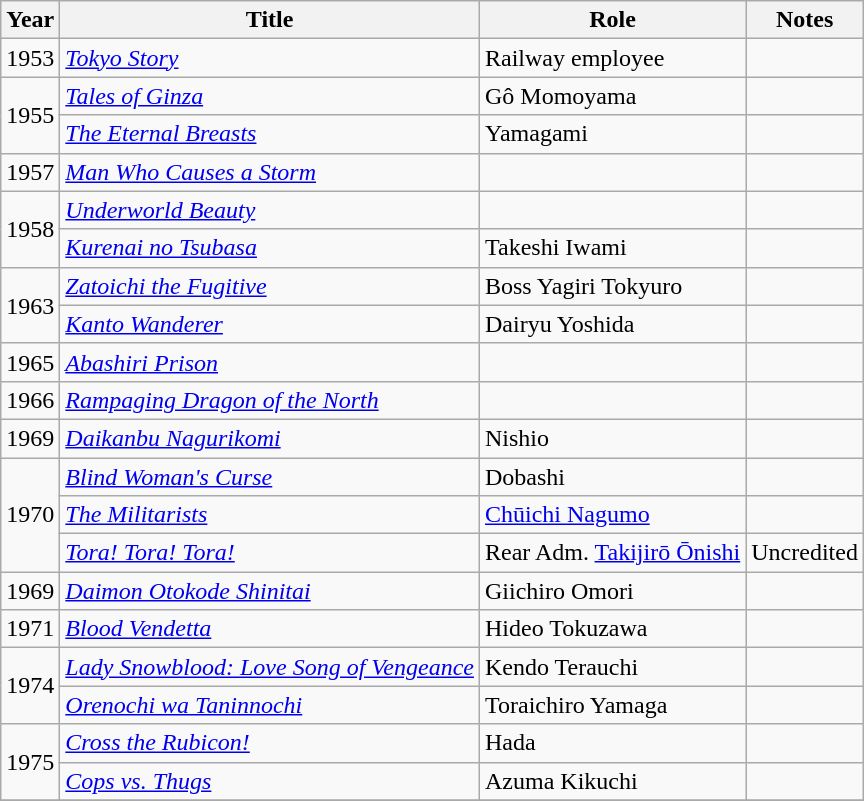<table class="wikitable sortable">
<tr>
<th>Year</th>
<th>Title</th>
<th>Role</th>
<th class="unsortable">Notes</th>
</tr>
<tr>
<td>1953</td>
<td><em><a href='#'>Tokyo Story</a></em></td>
<td>Railway employee</td>
<td></td>
</tr>
<tr>
<td rowspan=2>1955</td>
<td><em><a href='#'>Tales of Ginza</a></em></td>
<td>Gô Momoyama</td>
<td></td>
</tr>
<tr>
<td><em><a href='#'>The Eternal Breasts</a></em></td>
<td>Yamagami</td>
<td></td>
</tr>
<tr>
<td>1957</td>
<td><em><a href='#'>Man Who Causes a Storm</a></em></td>
<td></td>
<td></td>
</tr>
<tr>
<td rowspan=2>1958</td>
<td><em><a href='#'>Underworld Beauty</a></em></td>
<td></td>
<td></td>
</tr>
<tr>
<td><em><a href='#'>Kurenai no Tsubasa</a></em></td>
<td>Takeshi Iwami</td>
<td></td>
</tr>
<tr>
<td rowspan=2>1963</td>
<td><em><a href='#'>Zatoichi the Fugitive</a></em></td>
<td>Boss Yagiri Tokyuro</td>
<td></td>
</tr>
<tr>
<td><em><a href='#'>Kanto Wanderer</a></em></td>
<td>Dairyu Yoshida</td>
<td></td>
</tr>
<tr>
<td>1965</td>
<td><em><a href='#'>Abashiri Prison</a></em></td>
<td></td>
<td></td>
</tr>
<tr>
<td>1966</td>
<td><em><a href='#'>Rampaging Dragon of the North</a></em></td>
<td></td>
<td></td>
</tr>
<tr>
<td>1969</td>
<td><em><a href='#'>Daikanbu Nagurikomi</a></em></td>
<td>Nishio</td>
<td></td>
</tr>
<tr>
<td rowspan=3>1970</td>
<td><em><a href='#'>Blind Woman's Curse</a></em></td>
<td>Dobashi</td>
<td></td>
</tr>
<tr>
<td><em><a href='#'>The Militarists</a></em></td>
<td><a href='#'>Chūichi Nagumo</a></td>
<td></td>
</tr>
<tr>
<td><em><a href='#'>Tora! Tora! Tora!</a></em></td>
<td>Rear Adm. <a href='#'>Takijirō Ōnishi</a></td>
<td>Uncredited</td>
</tr>
<tr>
<td>1969</td>
<td><em><a href='#'>Daimon Otokode Shinitai</a></em></td>
<td>Giichiro Omori</td>
<td></td>
</tr>
<tr>
<td>1971</td>
<td><em><a href='#'>Blood Vendetta</a></em></td>
<td>Hideo Tokuzawa</td>
<td></td>
</tr>
<tr>
<td rowspan=2>1974</td>
<td><em><a href='#'>Lady Snowblood: Love Song of Vengeance</a></em></td>
<td>Kendo Terauchi</td>
<td></td>
</tr>
<tr>
<td><em><a href='#'>Orenochi wa Taninnochi</a></em></td>
<td>Toraichiro Yamaga</td>
<td></td>
</tr>
<tr>
<td rowspan=2>1975</td>
<td><em><a href='#'>Cross the Rubicon!</a></em></td>
<td>Hada</td>
<td></td>
</tr>
<tr>
<td><em><a href='#'>Cops vs. Thugs</a></em></td>
<td>Azuma Kikuchi</td>
<td></td>
</tr>
<tr>
</tr>
</table>
